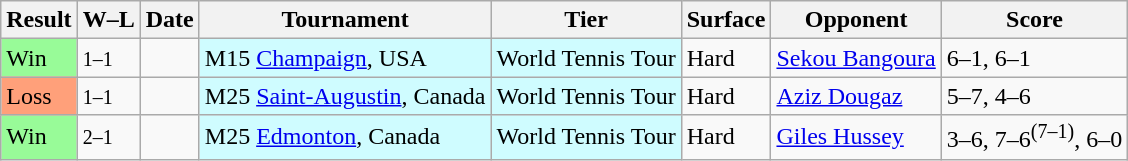<table class="sortable wikitable">
<tr>
<th>Result</th>
<th class="unsortable">W–L</th>
<th>Date</th>
<th>Tournament</th>
<th>Tier</th>
<th>Surface</th>
<th>Opponent</th>
<th class="unsortable">Score</th>
</tr>
<tr>
<td bgcolor=#98fb98>Win</td>
<td><small>1–1</small></td>
<td></td>
<td bgcolor=cffcff>M15 <a href='#'>Champaign</a>, USA</td>
<td bgcolor=cffcff>World Tennis Tour</td>
<td>Hard</td>
<td> <a href='#'>Sekou Bangoura</a></td>
<td>6–1, 6–1</td>
</tr>
<tr>
<td style="background:#ffa07a;">Loss</td>
<td><small>1–1</small></td>
<td></td>
<td bgcolor=cffcff>M25 <a href='#'>Saint-Augustin</a>, Canada</td>
<td bgcolor=cffcff>World Tennis Tour</td>
<td>Hard</td>
<td> <a href='#'>Aziz Dougaz</a></td>
<td>5–7, 4–6</td>
</tr>
<tr>
<td bgcolor=#98fb98>Win</td>
<td><small>2–1</small></td>
<td></td>
<td bgcolor=cffcff>M25 <a href='#'>Edmonton</a>, Canada</td>
<td bgcolor=cffcff>World Tennis Tour</td>
<td>Hard</td>
<td> <a href='#'>Giles Hussey</a></td>
<td>3–6, 7–6<sup>(7–1)</sup>, 6–0</td>
</tr>
</table>
